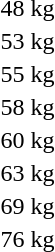<table>
<tr>
<td rowspan=2>48 kg</td>
<td rowspan=2></td>
<td rowspan=2></td>
<td></td>
</tr>
<tr>
<td></td>
</tr>
<tr>
<td rowspan=2>53 kg</td>
<td rowspan=2></td>
<td rowspan=2></td>
<td></td>
</tr>
<tr>
<td></td>
</tr>
<tr>
<td rowspan=2>55 kg</td>
<td rowspan=2></td>
<td rowspan=2></td>
<td></td>
</tr>
<tr>
<td></td>
</tr>
<tr>
<td rowspan=2>58 kg</td>
<td rowspan=2></td>
<td rowspan=2></td>
<td></td>
</tr>
<tr>
<td></td>
</tr>
<tr>
<td rowspan=2>60 kg</td>
<td rowspan=2></td>
<td rowspan=2></td>
<td></td>
</tr>
<tr>
<td></td>
</tr>
<tr>
<td rowspan=2>63 kg</td>
<td rowspan=2></td>
<td rowspan=2></td>
<td></td>
</tr>
<tr>
<td></td>
</tr>
<tr>
<td rowspan=2>69 kg</td>
<td rowspan=2></td>
<td rowspan=2></td>
<td></td>
</tr>
<tr>
<td></td>
</tr>
<tr>
<td rowspan=2>76 kg</td>
<td rowspan=2></td>
<td rowspan=2></td>
<td></td>
</tr>
<tr>
<td></td>
</tr>
<tr>
</tr>
</table>
